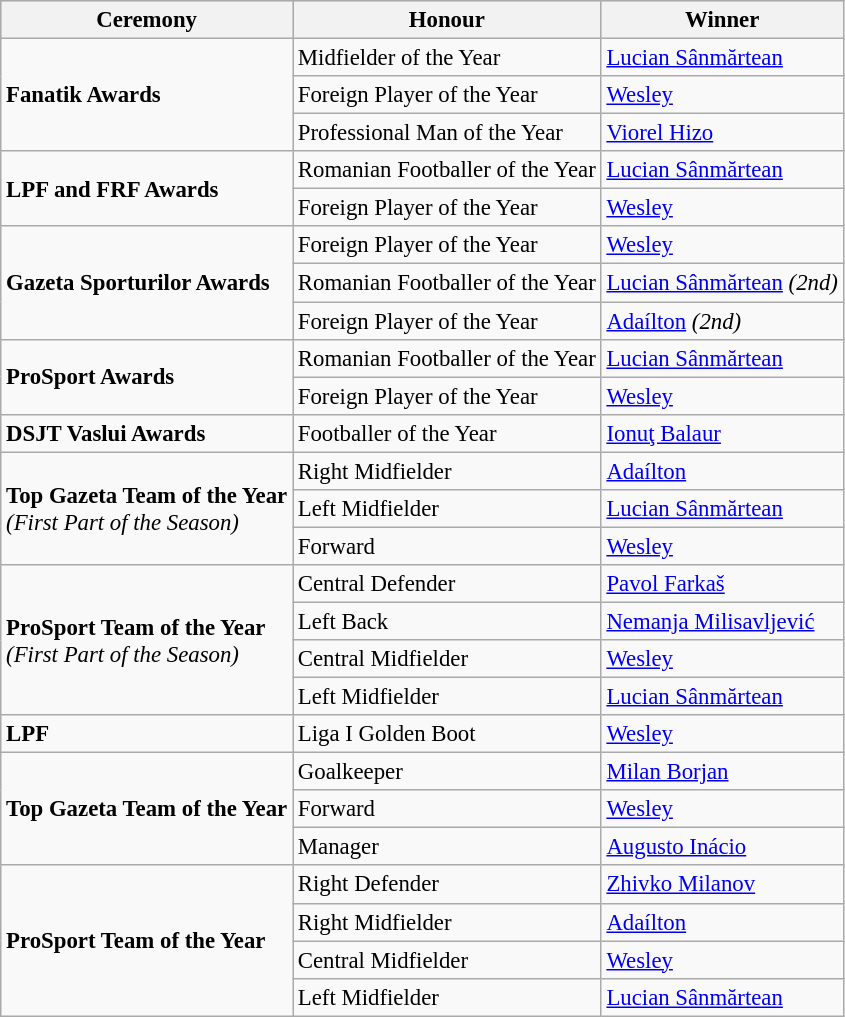<table class="wikitable" style="text-align: left; font-size:95%">
<tr bgcolor="#ccccff">
<th>Ceremony</th>
<th>Honour</th>
<th>Winner</th>
</tr>
<tr>
<td rowspan=3><strong>Fanatik Awards</strong></td>
<td rowspan=1>Midfielder of the Year</td>
<td> <a href='#'>Lucian Sânmărtean</a></td>
</tr>
<tr>
<td rowspan=1>Foreign Player of the Year</td>
<td> <a href='#'>Wesley</a></td>
</tr>
<tr>
<td rowspan=1>Professional Man of the Year</td>
<td> <a href='#'>Viorel Hizo</a></td>
</tr>
<tr>
<td rowspan=2><strong>LPF and FRF Awards</strong></td>
<td rowspan=1>Romanian Footballer of the Year</td>
<td> <a href='#'>Lucian Sânmărtean</a></td>
</tr>
<tr>
<td rowspan=1>Foreign Player of the Year</td>
<td> <a href='#'>Wesley</a></td>
</tr>
<tr>
<td rowspan=3><strong>Gazeta Sporturilor Awards</strong></td>
<td rowspan=1>Foreign Player of the Year</td>
<td> <a href='#'>Wesley</a></td>
</tr>
<tr>
<td rowspan=1>Romanian Footballer of the Year</td>
<td> <a href='#'>Lucian Sânmărtean</a> <em>(2nd)</em></td>
</tr>
<tr>
<td rowspan=1>Foreign Player of the Year</td>
<td> <a href='#'>Adaílton</a> <em>(2nd)</em></td>
</tr>
<tr>
<td rowspan=2><strong>ProSport Awards</strong></td>
<td rowspan=1>Romanian Footballer of the Year</td>
<td> <a href='#'>Lucian Sânmărtean</a></td>
</tr>
<tr>
<td rowspan=1>Foreign Player of the Year</td>
<td> <a href='#'>Wesley</a></td>
</tr>
<tr>
<td rowspan=1><strong>DSJT Vaslui Awards</strong></td>
<td rowspan=1>Footballer of the Year</td>
<td> <a href='#'>Ionuţ Balaur</a></td>
</tr>
<tr>
<td rowspan=3><strong>Top Gazeta Team of the Year</strong><br><em>(First Part of the Season)</em></td>
<td rowspan=1>Right Midfielder</td>
<td> <a href='#'>Adaílton</a></td>
</tr>
<tr>
<td rowspan=1>Left Midfielder</td>
<td> <a href='#'>Lucian Sânmărtean</a></td>
</tr>
<tr>
<td rowspan=1>Forward</td>
<td> <a href='#'>Wesley</a></td>
</tr>
<tr>
<td rowspan=4><strong>ProSport Team of the Year</strong><br><em>(First Part of the Season)</em></td>
<td rowspan=1>Central Defender</td>
<td> <a href='#'>Pavol Farkaš</a></td>
</tr>
<tr>
<td rowspan=1>Left Back</td>
<td> <a href='#'>Nemanja Milisavljević</a></td>
</tr>
<tr>
<td rowspan=1>Central Midfielder</td>
<td> <a href='#'>Wesley</a></td>
</tr>
<tr>
<td rowspan=1>Left Midfielder</td>
<td> <a href='#'>Lucian Sânmărtean</a></td>
</tr>
<tr>
<td rowspan=1><strong>LPF</strong></td>
<td rowspan=1>Liga I Golden Boot</td>
<td> <a href='#'>Wesley</a></td>
</tr>
<tr>
<td rowspan=3><strong>Top Gazeta Team of the Year</strong></td>
<td rowspan=1>Goalkeeper</td>
<td> <a href='#'>Milan Borjan</a></td>
</tr>
<tr>
<td rowspan=1>Forward</td>
<td> <a href='#'>Wesley</a></td>
</tr>
<tr>
<td rowspan=1>Manager</td>
<td> <a href='#'>Augusto Inácio</a></td>
</tr>
<tr>
<td rowspan=4><strong>ProSport Team of the Year</strong></td>
<td rowspan=1>Right Defender</td>
<td> <a href='#'>Zhivko Milanov</a></td>
</tr>
<tr>
<td rowspan=1>Right Midfielder</td>
<td> <a href='#'>Adaílton</a></td>
</tr>
<tr>
<td rowspan=1>Central Midfielder</td>
<td> <a href='#'>Wesley</a></td>
</tr>
<tr>
<td rowspan=1>Left Midfielder</td>
<td> <a href='#'>Lucian Sânmărtean</a></td>
</tr>
</table>
